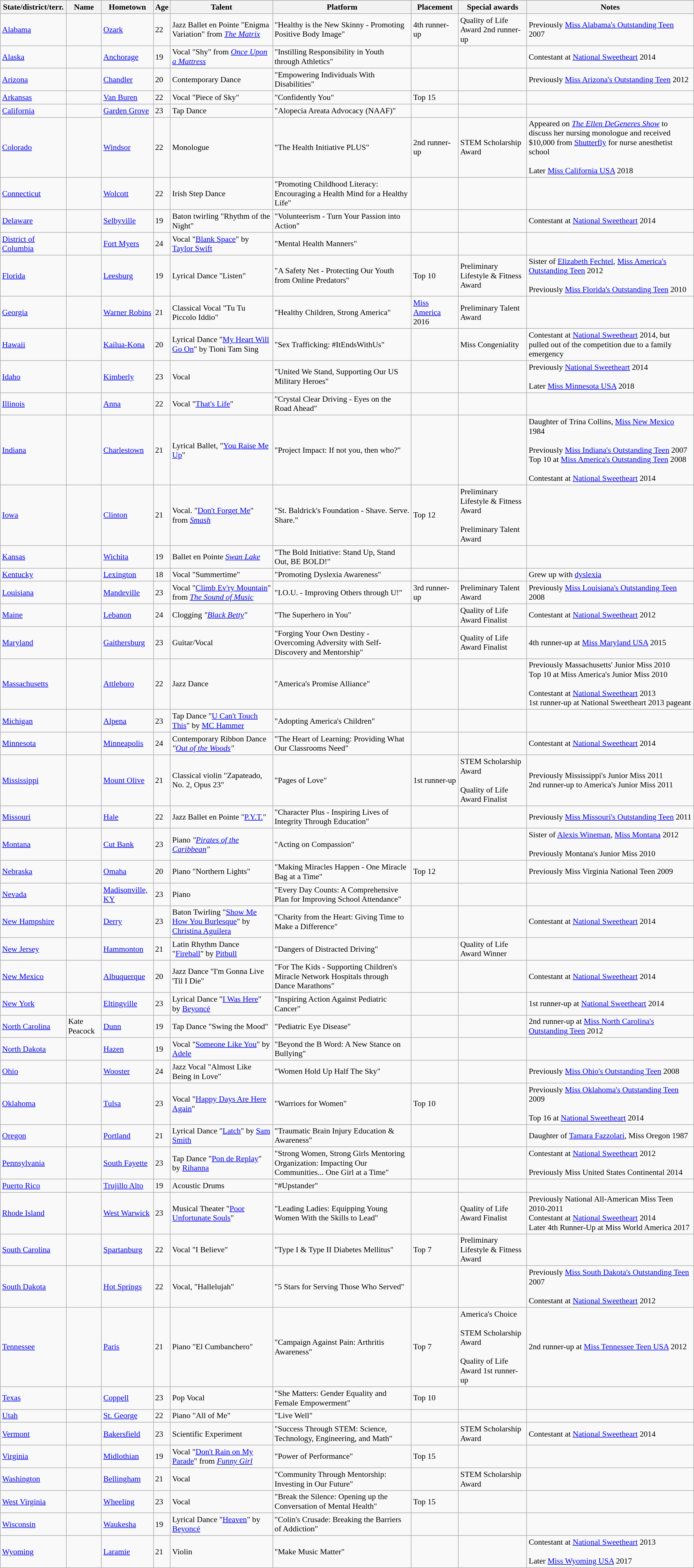<table class="wikitable sortable" style="font-size:90%">
<tr bgcolor="#efefef">
<th>State/district/terr.</th>
<th>Name</th>
<th>Hometown</th>
<th>Age</th>
<th>Talent</th>
<th>Platform</th>
<th>Placement</th>
<th>Special awards</th>
<th>Notes</th>
</tr>
<tr>
<td><a href='#'>Alabama</a></td>
<td></td>
<td><a href='#'>Ozark</a></td>
<td>22</td>
<td>Jazz Ballet en Pointe "Enigma Variation" from <em><a href='#'>The Matrix</a></em></td>
<td>"Healthy is the New Skinny - Promoting Positive Body Image"</td>
<td>4th runner-up</td>
<td>Quality of Life Award 2nd runner-up</td>
<td>Previously <a href='#'>Miss Alabama's Outstanding Teen</a> 2007</td>
</tr>
<tr>
<td><a href='#'>Alaska</a></td>
<td></td>
<td><a href='#'>Anchorage</a></td>
<td>19</td>
<td>Vocal "Shy" from <em><a href='#'>Once Upon a Mattress</a></em></td>
<td>"Instilling Responsibility in Youth through Athletics"</td>
<td></td>
<td></td>
<td>Contestant at <a href='#'>National Sweetheart</a> 2014</td>
</tr>
<tr>
<td><a href='#'>Arizona</a></td>
<td></td>
<td><a href='#'>Chandler</a></td>
<td>20</td>
<td>Contemporary Dance</td>
<td>"Empowering Individuals With Disabilities"</td>
<td></td>
<td></td>
<td>Previously <a href='#'>Miss Arizona's Outstanding Teen</a> 2012</td>
</tr>
<tr>
<td><a href='#'>Arkansas</a></td>
<td></td>
<td><a href='#'>Van Buren</a></td>
<td>22</td>
<td>Vocal "Piece of Sky"</td>
<td>"Confidently You"</td>
<td>Top 15</td>
<td></td>
<td></td>
</tr>
<tr>
<td><a href='#'>California</a></td>
<td></td>
<td><a href='#'>Garden Grove</a></td>
<td>23</td>
<td>Tap Dance</td>
<td>"Alopecia Areata Advocacy (NAAF)"</td>
<td></td>
<td></td>
<td></td>
</tr>
<tr>
<td><a href='#'>Colorado</a></td>
<td></td>
<td><a href='#'>Windsor</a></td>
<td>22</td>
<td>Monologue</td>
<td>"The Health Initiative PLUS"</td>
<td>2nd runner-up</td>
<td>STEM Scholarship Award</td>
<td>Appeared on <em><a href='#'>The Ellen DeGeneres Show</a></em> to discuss her nursing monologue and received $10,000 from <a href='#'>Shutterfly</a> for nurse anesthetist school<br><br>Later <a href='#'>Miss California USA</a> 2018</td>
</tr>
<tr>
<td><a href='#'>Connecticut</a></td>
<td></td>
<td><a href='#'>Wolcott</a></td>
<td>22</td>
<td>Irish Step Dance</td>
<td>"Promoting Childhood Literacy: Encouraging a Health Mind for a Healthy Life"</td>
<td></td>
<td></td>
<td></td>
</tr>
<tr>
<td><a href='#'>Delaware</a></td>
<td></td>
<td><a href='#'>Selbyville</a></td>
<td>19</td>
<td>Baton twirling "Rhythm of the Night"</td>
<td>"Volunteerism - Turn Your Passion into Action"</td>
<td></td>
<td></td>
<td>Contestant at <a href='#'>National Sweetheart</a> 2014</td>
</tr>
<tr>
<td><a href='#'>District of Columbia</a></td>
<td></td>
<td><a href='#'>Fort Myers</a></td>
<td>24</td>
<td>Vocal "<a href='#'>Blank Space</a>" by <a href='#'>Taylor Swift</a></td>
<td>"Mental Health Manners"</td>
<td></td>
<td></td>
<td></td>
</tr>
<tr>
<td><a href='#'>Florida</a></td>
<td></td>
<td><a href='#'>Leesburg</a></td>
<td>19</td>
<td>Lyrical Dance "Listen"</td>
<td>"A Safety Net - Protecting Our Youth from Online Predators"</td>
<td>Top 10</td>
<td>Preliminary Lifestyle & Fitness Award</td>
<td>Sister of <a href='#'>Elizabeth Fechtel</a>, <a href='#'>Miss America's Outstanding Teen</a> 2012<br><br>Previously <a href='#'>Miss Florida's Outstanding Teen</a> 2010</td>
</tr>
<tr>
<td><a href='#'>Georgia</a></td>
<td></td>
<td><a href='#'>Warner Robins</a></td>
<td>21</td>
<td>Classical Vocal "Tu Tu Piccolo Iddio"</td>
<td>"Healthy Children, Strong America"</td>
<td><a href='#'>Miss America</a> 2016</td>
<td>Preliminary Talent Award</td>
<td></td>
</tr>
<tr>
<td><a href='#'>Hawaii</a></td>
<td></td>
<td><a href='#'>Kailua-Kona</a></td>
<td>20</td>
<td>Lyrical Dance "<a href='#'>My Heart Will Go On</a>" by Tioni Tam Sing</td>
<td>"Sex Trafficking: #ItEndsWithUs"</td>
<td></td>
<td>Miss Congeniality</td>
<td>Contestant at <a href='#'>National Sweetheart</a> 2014, but pulled out of the competition due to a family emergency</td>
</tr>
<tr>
<td><a href='#'>Idaho</a></td>
<td></td>
<td><a href='#'>Kimberly</a></td>
<td>23</td>
<td>Vocal</td>
<td>"United We Stand, Supporting Our US Military Heroes"</td>
<td></td>
<td></td>
<td>Previously <a href='#'>National Sweetheart</a> 2014<br><br>Later <a href='#'>Miss Minnesota USA</a> 2018</td>
</tr>
<tr>
<td><a href='#'>Illinois</a></td>
<td></td>
<td><a href='#'>Anna</a></td>
<td>22</td>
<td>Vocal "<a href='#'>That's Life</a>"</td>
<td>"Crystal Clear Driving - Eyes on the Road Ahead"</td>
<td></td>
<td></td>
<td></td>
</tr>
<tr>
<td><a href='#'>Indiana</a></td>
<td></td>
<td><a href='#'>Charlestown</a></td>
<td>21</td>
<td>Lyrical Ballet, "<a href='#'>You Raise Me Up</a>"</td>
<td>"Project Impact: If not you, then who?"</td>
<td></td>
<td></td>
<td>Daughter of Trina Collins, <a href='#'>Miss New Mexico</a> 1984<br><br> Previously <a href='#'>Miss Indiana's Outstanding Teen</a> 2007 <br>Top 10 at <a href='#'>Miss America's Outstanding Teen</a> 2008<br><br>Contestant at <a href='#'>National Sweetheart</a> 2014</td>
</tr>
<tr>
<td><a href='#'>Iowa</a></td>
<td></td>
<td><a href='#'>Clinton</a></td>
<td>21</td>
<td>Vocal. "<a href='#'>Don't Forget Me</a>" from <em><a href='#'>Smash</a></em></td>
<td>"St. Baldrick's Foundation - Shave. Serve. Share."</td>
<td>Top 12</td>
<td>Preliminary Lifestyle & Fitness Award<br><br>Preliminary Talent Award</td>
<td></td>
</tr>
<tr>
<td><a href='#'>Kansas</a></td>
<td></td>
<td><a href='#'>Wichita</a></td>
<td>19</td>
<td>Ballet en Pointe <em><a href='#'>Swan Lake</a></em></td>
<td>"The Bold Initiative: Stand Up, Stand Out, BE BOLD!"</td>
<td></td>
<td></td>
<td></td>
</tr>
<tr>
<td><a href='#'>Kentucky</a></td>
<td></td>
<td><a href='#'>Lexington</a></td>
<td>18</td>
<td>Vocal "Summertime"</td>
<td>"Promoting Dyslexia Awareness"</td>
<td></td>
<td></td>
<td>Grew up with <a href='#'>dyslexia</a></td>
</tr>
<tr>
<td><a href='#'>Louisiana</a></td>
<td></td>
<td><a href='#'>Mandeville</a></td>
<td>23</td>
<td>Vocal "<a href='#'>Climb Ev'ry Mountain</a>" from <em><a href='#'>The Sound of Music</a></em></td>
<td>"I.O.U. - Improving Others through U!"</td>
<td>3rd runner-up</td>
<td>Preliminary Talent Award</td>
<td>Previously <a href='#'>Miss Louisiana's Outstanding Teen</a> 2008</td>
</tr>
<tr>
<td><a href='#'>Maine</a></td>
<td></td>
<td><a href='#'>Lebanon</a></td>
<td>24</td>
<td>Clogging <em>"<a href='#'>Black Betty</a>"</em></td>
<td>"The Superhero in You"</td>
<td></td>
<td>Quality of Life Award Finalist</td>
<td>Contestant at <a href='#'>National Sweetheart</a> 2012</td>
</tr>
<tr>
<td><a href='#'>Maryland</a></td>
<td></td>
<td><a href='#'>Gaithersburg</a></td>
<td>23</td>
<td>Guitar/Vocal</td>
<td>"Forging Your Own Destiny - Overcoming Adversity with Self-Discovery and Mentorship"</td>
<td></td>
<td>Quality of Life Award Finalist</td>
<td>4th runner-up at <a href='#'>Miss Maryland USA</a> 2015</td>
</tr>
<tr>
<td><a href='#'>Massachusetts</a></td>
<td></td>
<td><a href='#'>Attleboro</a></td>
<td>22</td>
<td>Jazz Dance</td>
<td>"America's Promise Alliance"</td>
<td></td>
<td></td>
<td>Previously Massachusetts' Junior Miss 2010<br>Top 10 at Miss America's Junior Miss 2010<br><br>Contestant at <a href='#'>National Sweetheart</a> 2013<br>1st runner-up at National Sweetheart 2013 pageant</td>
</tr>
<tr>
<td><a href='#'>Michigan</a></td>
<td></td>
<td><a href='#'>Alpena</a></td>
<td>23</td>
<td>Tap Dance "<a href='#'>U Can't Touch This</a>" by <a href='#'>MC Hammer</a></td>
<td>"Adopting America's Children"</td>
<td></td>
<td></td>
<td></td>
</tr>
<tr>
<td><a href='#'>Minnesota</a></td>
<td></td>
<td><a href='#'>Minneapolis</a></td>
<td>24</td>
<td>Contemporary Ribbon Dance <em>"<a href='#'>Out of the Woods</a>"</em></td>
<td>"The Heart of Learning: Providing What Our Classrooms Need"</td>
<td></td>
<td></td>
<td>Contestant at <a href='#'>National Sweetheart</a> 2014</td>
</tr>
<tr>
<td><a href='#'>Mississippi</a></td>
<td></td>
<td><a href='#'>Mount Olive</a></td>
<td>21</td>
<td>Classical violin "Zapateado,  No.  2,  Opus  23"</td>
<td>"Pages of Love"</td>
<td>1st runner-up</td>
<td>STEM Scholarship Award<br><br>Quality of Life Award Finalist</td>
<td>Previously Mississippi's Junior Miss 2011<br>2nd runner-up to America's Junior Miss 2011</td>
</tr>
<tr>
<td><a href='#'>Missouri</a></td>
<td></td>
<td><a href='#'>Hale</a></td>
<td>22</td>
<td>Jazz Ballet en Pointe "<a href='#'>P.Y.T.</a>"</td>
<td>"Character Plus - Inspiring Lives of Integrity Through Education"</td>
<td></td>
<td></td>
<td>Previously <a href='#'>Miss Missouri's Outstanding Teen</a> 2011</td>
</tr>
<tr>
<td><a href='#'>Montana</a></td>
<td></td>
<td><a href='#'>Cut Bank</a></td>
<td>23</td>
<td>Piano <em>"<a href='#'>Pirates of the Caribbean</a>"</em></td>
<td>"Acting on Compassion"</td>
<td></td>
<td></td>
<td>Sister of <a href='#'>Alexis Wineman</a>, <a href='#'>Miss Montana</a> 2012<br><br>Previously Montana's Junior Miss 2010</td>
</tr>
<tr>
<td><a href='#'>Nebraska</a></td>
<td></td>
<td><a href='#'>Omaha</a></td>
<td>20</td>
<td>Piano "Northern Lights"</td>
<td>"Making Miracles Happen - One Miracle Bag at a Time"</td>
<td>Top 12</td>
<td></td>
<td>Previously Miss Virginia National Teen 2009</td>
</tr>
<tr>
<td><a href='#'>Nevada</a></td>
<td></td>
<td><a href='#'>Madisonville, KY</a></td>
<td>23</td>
<td>Piano</td>
<td>"Every Day Counts: A Comprehensive Plan for Improving School Attendance"</td>
<td></td>
<td></td>
<td></td>
</tr>
<tr>
<td><a href='#'>New Hampshire</a></td>
<td></td>
<td><a href='#'>Derry</a></td>
<td>23</td>
<td>Baton Twirling "<a href='#'>Show Me How You Burlesque</a>" by <a href='#'>Christina Aguilera</a></td>
<td>"Charity from the Heart: Giving Time to Make a Difference"</td>
<td></td>
<td></td>
<td>Contestant at <a href='#'>National Sweetheart</a> 2014</td>
</tr>
<tr>
<td><a href='#'>New Jersey</a></td>
<td></td>
<td><a href='#'>Hammonton</a></td>
<td>21</td>
<td>Latin Rhythm Dance "<a href='#'>Fireball</a>" by <a href='#'>Pitbull</a></td>
<td>"Dangers of Distracted Driving"</td>
<td></td>
<td>Quality of Life Award Winner</td>
<td></td>
</tr>
<tr>
<td><a href='#'>New Mexico</a></td>
<td></td>
<td><a href='#'>Albuquerque</a></td>
<td>20</td>
<td>Jazz Dance "I'm Gonna Live 'Til I Die"</td>
<td>"For The Kids - Supporting Children's Miracle Network Hospitals through Dance Marathons"</td>
<td></td>
<td></td>
<td>Contestant at <a href='#'>National Sweetheart</a> 2014</td>
</tr>
<tr>
<td><a href='#'>New York</a></td>
<td></td>
<td><a href='#'>Eltingville</a></td>
<td>23</td>
<td>Lyrical Dance "<a href='#'>I Was Here</a>" by <a href='#'>Beyoncé</a></td>
<td>"Inspiring Action Against Pediatric Cancer"</td>
<td></td>
<td></td>
<td>1st runner-up at <a href='#'>National Sweetheart</a> 2014</td>
</tr>
<tr>
<td><a href='#'>North Carolina</a></td>
<td>Kate Peacock</td>
<td><a href='#'>Dunn</a></td>
<td>19</td>
<td>Tap Dance "Swing the Mood"</td>
<td>"Pediatric Eye Disease"</td>
<td></td>
<td></td>
<td>2nd runner-up at <a href='#'>Miss North Carolina's Outstanding Teen</a> 2012</td>
</tr>
<tr>
<td><a href='#'>North Dakota</a></td>
<td></td>
<td><a href='#'>Hazen</a></td>
<td>19</td>
<td>Vocal "<a href='#'>Someone Like You</a>" by <a href='#'>Adele</a></td>
<td>"Beyond the B Word: A New Stance on Bullying"</td>
<td></td>
<td></td>
<td></td>
</tr>
<tr>
<td><a href='#'>Ohio</a></td>
<td></td>
<td><a href='#'>Wooster</a></td>
<td>24</td>
<td>Jazz Vocal "Almost Like Being in Love"</td>
<td>"Women Hold Up Half The Sky"</td>
<td></td>
<td></td>
<td>Previously <a href='#'>Miss Ohio's Outstanding Teen</a> 2008</td>
</tr>
<tr>
<td><a href='#'>Oklahoma</a></td>
<td></td>
<td><a href='#'>Tulsa</a></td>
<td>23</td>
<td>Vocal "<a href='#'>Happy Days Are Here Again</a>"</td>
<td>"Warriors for Women"</td>
<td>Top 10</td>
<td></td>
<td>Previously <a href='#'>Miss Oklahoma's Outstanding Teen</a> 2009<br><br>Top 16 at <a href='#'>National Sweetheart</a> 2014</td>
</tr>
<tr>
<td><a href='#'>Oregon</a></td>
<td></td>
<td><a href='#'>Portland</a></td>
<td>21</td>
<td>Lyrical Dance "<a href='#'>Latch</a>" by <a href='#'>Sam Smith</a></td>
<td>"Traumatic Brain Injury Education & Awareness"</td>
<td></td>
<td></td>
<td>Daughter of <a href='#'>Tamara Fazzolari</a>, Miss Oregon 1987</td>
</tr>
<tr>
<td><a href='#'>Pennsylvania</a></td>
<td></td>
<td><a href='#'>South Fayette</a></td>
<td>23</td>
<td>Tap Dance "<a href='#'>Pon de Replay</a>" by <a href='#'>Rihanna</a></td>
<td>"Strong Women, Strong Girls Mentoring Organization: Impacting Our Communities... One Girl at a Time"</td>
<td></td>
<td></td>
<td>Contestant at <a href='#'>National Sweetheart</a> 2012<br><br>Previously Miss United States Continental 2014</td>
</tr>
<tr>
<td><a href='#'>Puerto Rico</a></td>
<td></td>
<td><a href='#'>Trujillo Alto</a></td>
<td>19</td>
<td>Acoustic Drums</td>
<td>"#Upstander"</td>
<td></td>
<td></td>
<td></td>
</tr>
<tr>
<td><a href='#'>Rhode Island</a></td>
<td></td>
<td><a href='#'>West Warwick</a></td>
<td>23</td>
<td>Musical Theater "<a href='#'>Poor Unfortunate Souls</a>"</td>
<td>"Leading Ladies: Equipping Young Women With the Skills to Lead"</td>
<td></td>
<td>Quality of Life Award Finalist</td>
<td>Previously National All-American Miss Teen 2010-2011<br>Contestant at <a href='#'>National Sweetheart</a> 2014<br>Later 4th Runner-Up at Miss World America 2017</td>
</tr>
<tr>
<td><a href='#'>South Carolina</a></td>
<td></td>
<td><a href='#'>Spartanburg</a></td>
<td>22</td>
<td>Vocal "I Believe"</td>
<td>"Type I & Type II Diabetes Mellitus"</td>
<td>Top 7</td>
<td>Preliminary Lifestyle & Fitness Award</td>
<td></td>
</tr>
<tr>
<td><a href='#'>South Dakota</a></td>
<td></td>
<td><a href='#'>Hot Springs</a></td>
<td>22</td>
<td>Vocal, "Hallelujah"</td>
<td>"5 Stars for Serving Those Who Served"</td>
<td></td>
<td></td>
<td>Previously <a href='#'>Miss South Dakota's Outstanding Teen</a> 2007 <br><br>Contestant at <a href='#'>National Sweetheart</a> 2012</td>
</tr>
<tr>
<td><a href='#'>Tennessee</a></td>
<td></td>
<td><a href='#'>Paris</a></td>
<td>21</td>
<td>Piano "El Cumbanchero"</td>
<td>"Campaign Against Pain: Arthritis Awareness"</td>
<td>Top 7</td>
<td>America's Choice<br><br>STEM Scholarship Award<br><br>Quality of Life Award 1st runner-up</td>
<td>2nd runner-up at <a href='#'>Miss Tennessee Teen USA</a> 2012</td>
</tr>
<tr>
<td><a href='#'>Texas</a></td>
<td></td>
<td><a href='#'>Coppell</a></td>
<td>23</td>
<td>Pop Vocal</td>
<td>"She Matters: Gender Equality and Female Empowerment"</td>
<td>Top 10</td>
<td></td>
<td></td>
</tr>
<tr>
<td><a href='#'>Utah</a></td>
<td></td>
<td><a href='#'>St. George</a></td>
<td>22</td>
<td>Piano "All of Me"</td>
<td>"Live Well"</td>
<td></td>
<td></td>
<td></td>
</tr>
<tr>
<td><a href='#'>Vermont</a></td>
<td></td>
<td><a href='#'>Bakersfield</a></td>
<td>23</td>
<td>Scientific Experiment</td>
<td>"Success Through STEM: Science, Technology, Engineering, and Math"</td>
<td></td>
<td>STEM Scholarship Award</td>
<td>Contestant at <a href='#'>National Sweetheart</a> 2014</td>
</tr>
<tr>
<td><a href='#'>Virginia</a></td>
<td></td>
<td><a href='#'>Midlothian</a></td>
<td>19</td>
<td>Vocal "<a href='#'>Don't Rain on My Parade</a>" from <em><a href='#'>Funny Girl</a></em></td>
<td>"Power of Performance"</td>
<td>Top 15</td>
<td></td>
<td></td>
</tr>
<tr>
<td><a href='#'>Washington</a></td>
<td></td>
<td><a href='#'>Bellingham</a></td>
<td>21</td>
<td>Vocal</td>
<td>"Community Through Mentorship: Investing in Our Future"</td>
<td></td>
<td>STEM Scholarship Award</td>
<td></td>
</tr>
<tr>
<td><a href='#'>West Virginia</a></td>
<td></td>
<td><a href='#'>Wheeling</a></td>
<td>23</td>
<td>Vocal</td>
<td>"Break the Silence: Opening up the Conversation of Mental Health"</td>
<td>Top 15</td>
<td></td>
<td></td>
</tr>
<tr>
<td><a href='#'>Wisconsin</a></td>
<td></td>
<td><a href='#'>Waukesha</a></td>
<td>19</td>
<td>Lyrical Dance "<a href='#'>Heaven</a>" by <a href='#'>Beyoncé</a></td>
<td>"Colin's Crusade: Breaking the Barriers of Addiction"</td>
<td></td>
<td></td>
<td></td>
</tr>
<tr>
<td><a href='#'>Wyoming</a></td>
<td></td>
<td><a href='#'>Laramie</a></td>
<td>21</td>
<td>Violin</td>
<td>"Make Music Matter"</td>
<td></td>
<td></td>
<td>Contestant at <a href='#'>National Sweetheart</a> 2013<br><br>Later <a href='#'>Miss Wyoming USA</a> 2017</td>
</tr>
</table>
